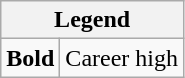<table class="wikitable mw-collapsible mw-collapsed">
<tr>
<th colspan="2">Legend</th>
</tr>
<tr>
<td><strong>Bold</strong></td>
<td>Career high</td>
</tr>
</table>
